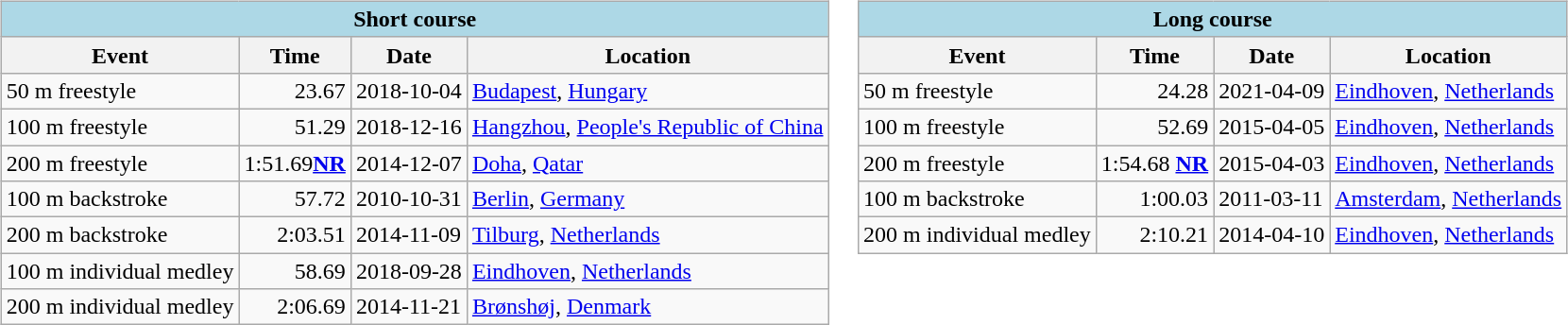<table>
<tr>
<td valign=top  align=left><br><table class="wikitable" |>
<tr>
<th colspan="4" style="background: #add8e6;">Short course</th>
</tr>
<tr>
<th>Event</th>
<th>Time</th>
<th>Date</th>
<th>Location</th>
</tr>
<tr>
<td>50 m freestyle</td>
<td align="right">23.67</td>
<td>2018-10-04</td>
<td><a href='#'>Budapest</a>, <a href='#'>Hungary</a></td>
</tr>
<tr>
<td>100 m freestyle</td>
<td align="right">51.29</td>
<td>2018-12-16</td>
<td><a href='#'>Hangzhou</a>, <a href='#'>People's Republic of China</a></td>
</tr>
<tr>
<td>200 m freestyle</td>
<td align="right">1:51.69<strong><a href='#'>NR</a></strong></td>
<td>2014-12-07</td>
<td><a href='#'>Doha</a>, <a href='#'>Qatar</a></td>
</tr>
<tr>
<td>100 m backstroke</td>
<td align="right">57.72</td>
<td>2010-10-31</td>
<td><a href='#'>Berlin</a>, <a href='#'>Germany</a></td>
</tr>
<tr>
<td>200 m backstroke</td>
<td align="right">2:03.51</td>
<td>2014-11-09</td>
<td><a href='#'>Tilburg</a>, <a href='#'>Netherlands</a></td>
</tr>
<tr>
<td>100 m individual medley</td>
<td align="right">58.69</td>
<td>2018-09-28</td>
<td><a href='#'>Eindhoven</a>, <a href='#'>Netherlands</a></td>
</tr>
<tr>
<td>200 m individual medley</td>
<td align="right">2:06.69</td>
<td>2014-11-21</td>
<td><a href='#'>Brønshøj</a>, <a href='#'>Denmark</a></td>
</tr>
</table>
</td>
<td valign=top  align=left><br><table class="wikitable" |>
<tr>
<th colspan="4" style="background: #add8e6;">Long course</th>
</tr>
<tr>
<th>Event</th>
<th>Time</th>
<th>Date</th>
<th>Location</th>
</tr>
<tr>
<td>50 m freestyle</td>
<td align="right">24.28</td>
<td>2021-04-09</td>
<td><a href='#'>Eindhoven</a>, <a href='#'>Netherlands</a></td>
</tr>
<tr>
<td>100 m freestyle</td>
<td align="right">52.69</td>
<td>2015-04-05</td>
<td><a href='#'>Eindhoven</a>, <a href='#'>Netherlands</a></td>
</tr>
<tr>
<td>200 m freestyle</td>
<td align="right">1:54.68 <strong><a href='#'>NR</a></strong></td>
<td>2015-04-03</td>
<td><a href='#'>Eindhoven</a>, <a href='#'>Netherlands</a></td>
</tr>
<tr>
<td>100 m backstroke</td>
<td align="right">1:00.03</td>
<td>2011-03-11</td>
<td><a href='#'>Amsterdam</a>, <a href='#'>Netherlands</a></td>
</tr>
<tr>
<td>200 m individual medley</td>
<td align="right">2:10.21</td>
<td>2014-04-10</td>
<td><a href='#'>Eindhoven</a>, <a href='#'>Netherlands</a></td>
</tr>
</table>
</td>
</tr>
</table>
